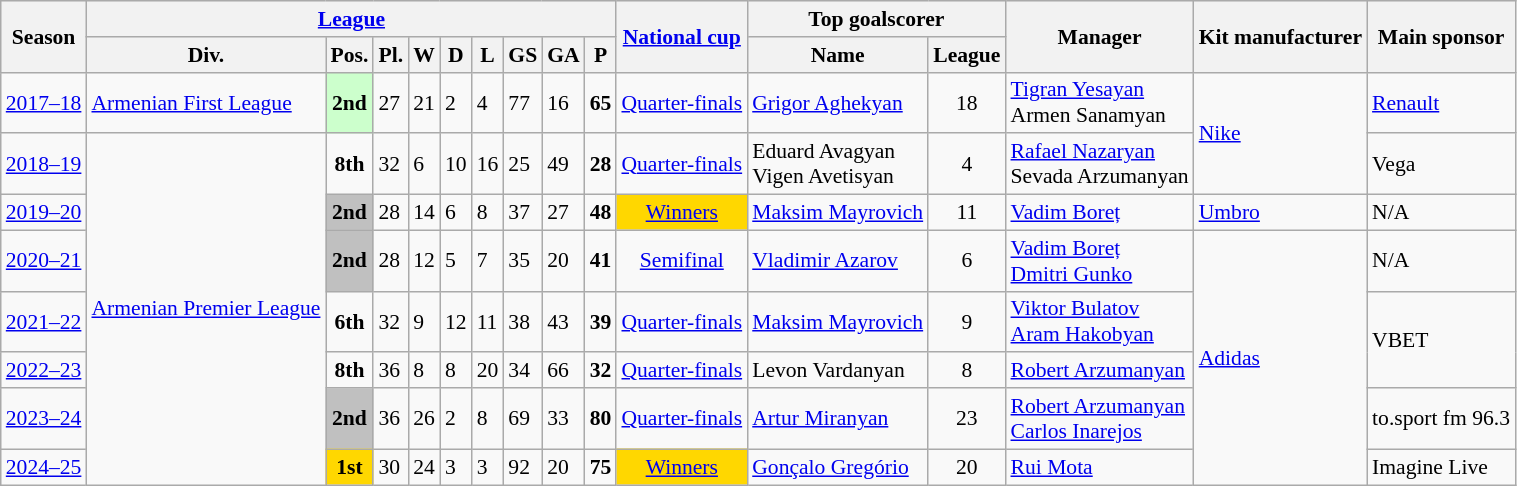<table class="wikitable mw-collapsible mw-collapsed" align=center cellspacing="0" cellpadding="3" style="border:1px solid #AAAAAA;font-size:90%">
<tr style="background:#efefef;">
<th rowspan="2">Season</th>
<th colspan="9"><a href='#'>League</a></th>
<th rowspan="2"><a href='#'>National cup</a></th>
<th colspan="2">Top goalscorer</th>
<th rowspan="2">Manager</th>
<th rowspan="2">Kit manufacturer</th>
<th rowspan="2">Main sponsor</th>
</tr>
<tr>
<th>Div.</th>
<th>Pos.</th>
<th>Pl.</th>
<th>W</th>
<th>D</th>
<th>L</th>
<th>GS</th>
<th>GA</th>
<th>P</th>
<th>Name</th>
<th>League</th>
</tr>
<tr align="left">
<td><a href='#'>2017–18</a></td>
<td><a href='#'>Armenian First League</a></td>
<td align="center" style="background:#ccffcc;"><strong>2nd</strong></td>
<td>27</td>
<td>21</td>
<td>2</td>
<td>4</td>
<td>77</td>
<td>16</td>
<td><strong>65</strong></td>
<td><a href='#'>Quarter-finals</a></td>
<td> <a href='#'>Grigor Aghekyan</a></td>
<td align="center">18</td>
<td> <a href='#'>Tigran Yesayan</a><br> Armen Sanamyan</td>
<td rowspan=2><a href='#'>Nike</a></td>
<td><a href='#'>Renault</a></td>
</tr>
<tr align="left">
<td><a href='#'>2018–19</a></td>
<td rowspan=7><a href='#'>Armenian Premier League</a></td>
<td align="center"><strong>8th</strong></td>
<td>32</td>
<td>6</td>
<td>10</td>
<td>16</td>
<td>25</td>
<td>49</td>
<td><strong>28</strong></td>
<td><a href='#'>Quarter-finals</a></td>
<td> Eduard Avagyan<br> Vigen Avetisyan</td>
<td align="center">4</td>
<td> <a href='#'>Rafael Nazaryan</a><br> Sevada Arzumanyan</td>
<td>Vega</td>
</tr>
<tr align="left">
<td><a href='#'>2019–20</a></td>
<td align="center" style="background:silver;"><strong>2nd</strong></td>
<td>28</td>
<td>14</td>
<td>6</td>
<td>8</td>
<td>37</td>
<td>27</td>
<td><strong>48</strong></td>
<td style="text-align:center; background:gold;"><a href='#'>Winners</a></td>
<td> <a href='#'>Maksim Mayrovich</a></td>
<td align="center">11</td>
<td> <a href='#'>Vadim Boreț</a></td>
<td><a href='#'>Umbro</a></td>
<td>N/A</td>
</tr>
<tr align="left">
<td><a href='#'>2020–21</a></td>
<td align="center" style="background:silver;"><strong>2nd</strong></td>
<td>28</td>
<td>12</td>
<td>5</td>
<td>7</td>
<td>35</td>
<td>20</td>
<td><strong>41</strong></td>
<td align="center"><a href='#'>Semifinal</a></td>
<td> <a href='#'>Vladimir Azarov</a></td>
<td align="center">6</td>
<td> <a href='#'>Vadim Boreț</a> <br>  <a href='#'>Dmitri Gunko</a></td>
<td rowspan=5><a href='#'>Adidas</a></td>
<td>N/A</td>
</tr>
<tr align="left">
<td><a href='#'>2021–22</a></td>
<td align="center"><strong>6th</strong></td>
<td>32</td>
<td>9</td>
<td>12</td>
<td>11</td>
<td>38</td>
<td>43</td>
<td><strong>39</strong></td>
<td align="center"><a href='#'>Quarter-finals</a></td>
<td> <a href='#'>Maksim Mayrovich</a></td>
<td align="center">9</td>
<td> <a href='#'>Viktor Bulatov</a> <br>  <a href='#'>Aram Hakobyan</a></td>
<td rowspan=2>VBET</td>
</tr>
<tr align="left">
<td><a href='#'>2022–23</a></td>
<td align="center"><strong>8th</strong></td>
<td>36</td>
<td>8</td>
<td>8</td>
<td>20</td>
<td>34</td>
<td>66</td>
<td><strong>32</strong></td>
<td align="center"><a href='#'>Quarter-finals</a></td>
<td> Levon Vardanyan</td>
<td align="center">8</td>
<td> <a href='#'>Robert Arzumanyan</a></td>
</tr>
<tr align="left">
<td><a href='#'>2023–24</a></td>
<td align="center" style="background:silver;"><strong>2nd</strong></td>
<td>36</td>
<td>26</td>
<td>2</td>
<td>8</td>
<td>69</td>
<td>33</td>
<td><strong>80</strong></td>
<td align="center"><a href='#'>Quarter-finals</a></td>
<td> <a href='#'>Artur Miranyan</a></td>
<td align="center">23</td>
<td> <a href='#'>Robert Arzumanyan</a> <br>  <a href='#'>Carlos Inarejos</a></td>
<td>to.sport fm 96.3</td>
</tr>
<tr align="left">
<td><a href='#'>2024–25</a></td>
<td align="center" style="background:gold;"><strong>1st</strong></td>
<td>30</td>
<td>24</td>
<td>3</td>
<td>3</td>
<td>92</td>
<td>20</td>
<td><strong>75</strong></td>
<td style="text-align:center; background:gold;"><a href='#'>Winners</a></td>
<td> <a href='#'>Gonçalo Gregório</a></td>
<td align="center">20</td>
<td> <a href='#'>Rui Mota</a></td>
<td>Imagine Live</td>
</tr>
</table>
